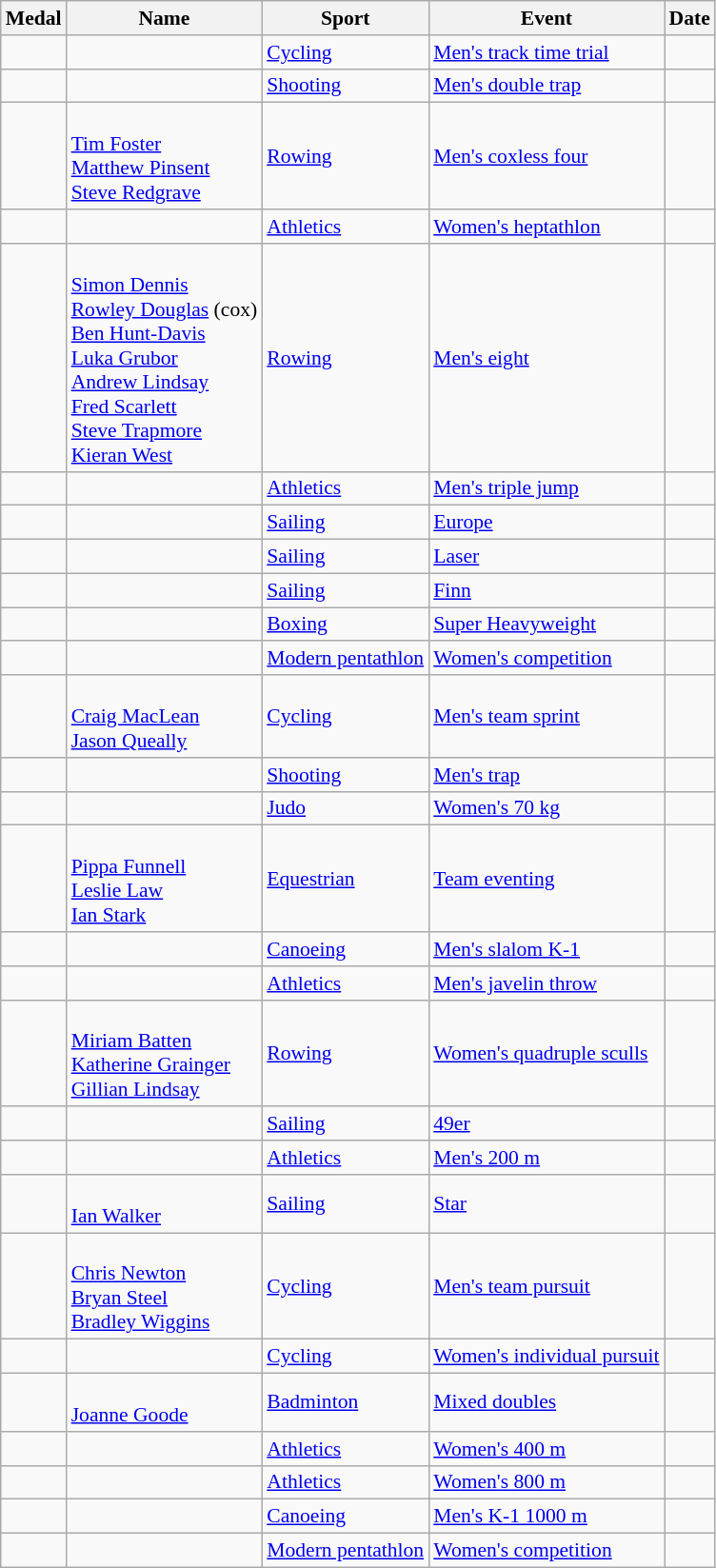<table class="wikitable sortable" style="font-size:90%">
<tr>
<th>Medal</th>
<th>Name</th>
<th>Sport</th>
<th>Event</th>
<th>Date</th>
</tr>
<tr>
<td></td>
<td></td>
<td><a href='#'>Cycling</a></td>
<td><a href='#'>Men's track time trial</a></td>
<td></td>
</tr>
<tr>
<td></td>
<td></td>
<td><a href='#'>Shooting</a></td>
<td><a href='#'>Men's double trap</a></td>
<td></td>
</tr>
<tr>
<td></td>
<td><br><a href='#'>Tim Foster</a><br><a href='#'>Matthew Pinsent</a><br><a href='#'>Steve Redgrave</a></td>
<td><a href='#'>Rowing</a></td>
<td><a href='#'>Men's coxless four</a></td>
<td></td>
</tr>
<tr>
<td></td>
<td></td>
<td><a href='#'>Athletics</a></td>
<td><a href='#'>Women's heptathlon</a></td>
<td></td>
</tr>
<tr>
<td></td>
<td><br><a href='#'>Simon Dennis</a><br><a href='#'>Rowley Douglas</a> (cox)<br><a href='#'>Ben Hunt-Davis</a><br><a href='#'>Luka Grubor</a><br><a href='#'>Andrew Lindsay</a><br><a href='#'>Fred Scarlett</a><br><a href='#'>Steve Trapmore</a><br><a href='#'>Kieran West</a></td>
<td><a href='#'>Rowing</a></td>
<td><a href='#'>Men's eight</a></td>
<td></td>
</tr>
<tr>
<td></td>
<td></td>
<td><a href='#'>Athletics</a></td>
<td><a href='#'>Men's triple jump</a></td>
<td></td>
</tr>
<tr>
<td></td>
<td></td>
<td><a href='#'>Sailing</a></td>
<td><a href='#'>Europe</a></td>
<td></td>
</tr>
<tr>
<td></td>
<td></td>
<td><a href='#'>Sailing</a></td>
<td><a href='#'>Laser</a></td>
<td></td>
</tr>
<tr>
<td></td>
<td></td>
<td><a href='#'>Sailing</a></td>
<td><a href='#'>Finn</a></td>
<td></td>
</tr>
<tr>
<td></td>
<td></td>
<td><a href='#'>Boxing</a></td>
<td><a href='#'>Super Heavyweight</a></td>
<td></td>
</tr>
<tr>
<td></td>
<td></td>
<td><a href='#'>Modern pentathlon</a></td>
<td><a href='#'>Women's competition</a></td>
<td></td>
</tr>
<tr>
<td></td>
<td><br><a href='#'>Craig MacLean</a><br><a href='#'>Jason Queally</a></td>
<td><a href='#'>Cycling</a></td>
<td><a href='#'>Men's team sprint</a></td>
<td></td>
</tr>
<tr>
<td></td>
<td></td>
<td><a href='#'>Shooting</a></td>
<td><a href='#'>Men's trap</a></td>
<td></td>
</tr>
<tr>
<td></td>
<td></td>
<td><a href='#'>Judo</a></td>
<td><a href='#'>Women's 70 kg</a></td>
<td></td>
</tr>
<tr>
<td></td>
<td><br><a href='#'>Pippa Funnell</a><br><a href='#'>Leslie Law</a><br><a href='#'>Ian Stark</a></td>
<td><a href='#'>Equestrian</a></td>
<td><a href='#'>Team eventing</a></td>
<td></td>
</tr>
<tr>
<td></td>
<td></td>
<td><a href='#'>Canoeing</a></td>
<td><a href='#'>Men's slalom K-1</a></td>
<td></td>
</tr>
<tr>
<td></td>
<td></td>
<td><a href='#'>Athletics</a></td>
<td><a href='#'>Men's javelin throw</a></td>
<td></td>
</tr>
<tr>
<td></td>
<td><br><a href='#'>Miriam Batten</a><br><a href='#'>Katherine Grainger</a><br><a href='#'>Gillian Lindsay</a></td>
<td><a href='#'>Rowing</a></td>
<td><a href='#'>Women's quadruple sculls</a></td>
<td></td>
</tr>
<tr>
<td></td>
<td></td>
<td><a href='#'>Sailing</a></td>
<td><a href='#'>49er</a></td>
<td></td>
</tr>
<tr>
<td></td>
<td></td>
<td><a href='#'>Athletics</a></td>
<td><a href='#'>Men's 200 m</a></td>
<td></td>
</tr>
<tr>
<td></td>
<td><br><a href='#'>Ian Walker</a></td>
<td><a href='#'>Sailing</a></td>
<td><a href='#'>Star</a></td>
<td></td>
</tr>
<tr>
<td></td>
<td><br><a href='#'>Chris Newton</a><br><a href='#'>Bryan Steel</a><br><a href='#'>Bradley Wiggins</a></td>
<td><a href='#'>Cycling</a></td>
<td><a href='#'>Men's team pursuit</a></td>
<td></td>
</tr>
<tr>
<td></td>
<td></td>
<td><a href='#'>Cycling</a></td>
<td><a href='#'>Women's individual pursuit</a></td>
<td></td>
</tr>
<tr>
<td></td>
<td><br><a href='#'>Joanne Goode</a></td>
<td><a href='#'>Badminton</a></td>
<td><a href='#'>Mixed doubles</a></td>
<td></td>
</tr>
<tr>
<td></td>
<td></td>
<td><a href='#'>Athletics</a></td>
<td><a href='#'>Women's 400 m</a></td>
<td></td>
</tr>
<tr>
<td></td>
<td></td>
<td><a href='#'>Athletics</a></td>
<td><a href='#'>Women's 800 m</a></td>
<td></td>
</tr>
<tr>
<td></td>
<td></td>
<td><a href='#'>Canoeing</a></td>
<td><a href='#'>Men's K-1 1000 m</a></td>
<td></td>
</tr>
<tr>
<td></td>
<td></td>
<td><a href='#'>Modern pentathlon</a></td>
<td><a href='#'>Women's competition</a></td>
<td></td>
</tr>
</table>
